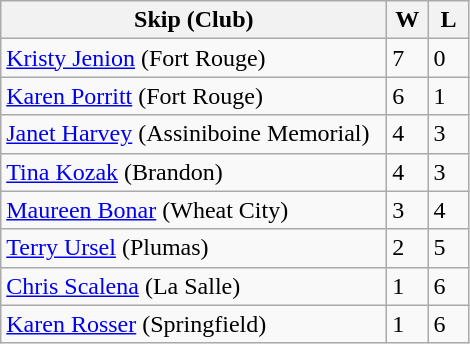<table class="wikitable">
<tr>
<th bgcolor="#efefef" width="250">Skip (Club)</th>
<th bgcolor="#efefef" width="20">W</th>
<th bgcolor="#efefef" width="20">L</th>
</tr>
<tr>
<td><a href='#'>Kristy Jenion</a> (Fort Rouge)</td>
<td>7</td>
<td>0</td>
</tr>
<tr>
<td><a href='#'>Karen Porritt</a> (Fort Rouge)</td>
<td>6</td>
<td>1</td>
</tr>
<tr>
<td><a href='#'>Janet Harvey</a> (Assiniboine Memorial)</td>
<td>4</td>
<td>3</td>
</tr>
<tr>
<td><a href='#'>Tina Kozak</a> (Brandon)</td>
<td>4</td>
<td>3</td>
</tr>
<tr>
<td><a href='#'>Maureen Bonar</a> (Wheat City)</td>
<td>3</td>
<td>4</td>
</tr>
<tr>
<td><a href='#'>Terry Ursel</a> (Plumas)</td>
<td>2</td>
<td>5</td>
</tr>
<tr>
<td><a href='#'>Chris Scalena</a> (La Salle)</td>
<td>1</td>
<td>6</td>
</tr>
<tr>
<td><a href='#'>Karen Rosser</a> (Springfield)</td>
<td>1</td>
<td>6</td>
</tr>
</table>
